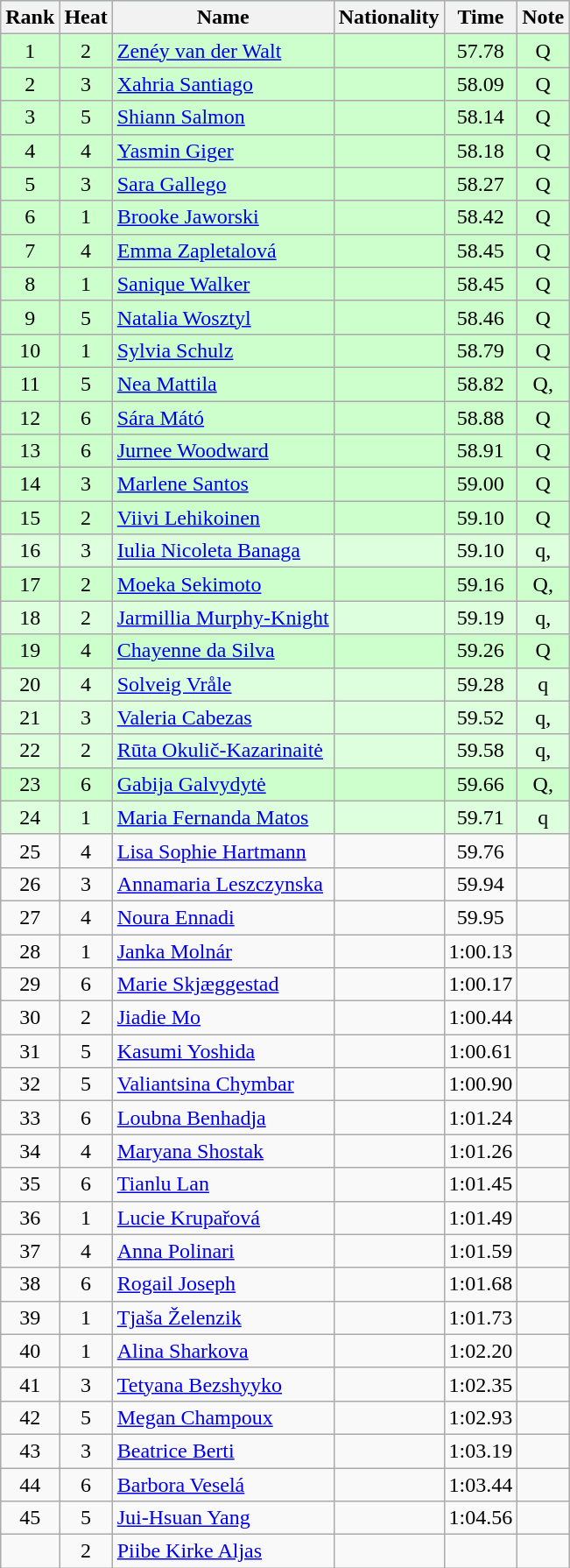<table class="wikitable sortable" style="text-align:center">
<tr bgcolor=ccffcc>
<th>Rank</th>
<th>Heat</th>
<th>Name</th>
<th>Nationality</th>
<th>Time</th>
<th>Note</th>
</tr>
<tr bgcolor=ccffcc>
<td>1</td>
<td>2</td>
<td align=left><a href='#'>Zenéy van der Walt</a></td>
<td align=left></td>
<td>57.78</td>
<td>Q</td>
</tr>
<tr bgcolor=ccffcc>
<td>2</td>
<td>3</td>
<td align=left><a href='#'>Xahria Santiago</a></td>
<td align=left></td>
<td>58.09</td>
<td>Q</td>
</tr>
<tr bgcolor=ccffcc>
<td>3</td>
<td>5</td>
<td align=left><a href='#'>Shiann Salmon</a></td>
<td align=left></td>
<td>58.14</td>
<td>Q</td>
</tr>
<tr bgcolor=ccffcc>
<td>4</td>
<td>4</td>
<td align=left><a href='#'>Yasmin Giger</a></td>
<td align=left></td>
<td>58.18</td>
<td>Q</td>
</tr>
<tr bgcolor=ccffcc>
<td>5</td>
<td>3</td>
<td align=left><a href='#'>Sara Gallego</a></td>
<td align=left></td>
<td>58.27</td>
<td>Q</td>
</tr>
<tr bgcolor=ccffcc>
<td>6</td>
<td>1</td>
<td align=left><a href='#'>Brooke Jaworski</a></td>
<td align=left></td>
<td>58.42</td>
<td>Q</td>
</tr>
<tr bgcolor=ccffcc>
<td>7</td>
<td>4</td>
<td align=left><a href='#'>Emma Zapletalová</a></td>
<td align=left></td>
<td>58.45</td>
<td>Q</td>
</tr>
<tr bgcolor=ccffcc>
<td>8</td>
<td>1</td>
<td align=left><a href='#'>Sanique Walker</a></td>
<td align=left></td>
<td>58.45</td>
<td>Q</td>
</tr>
<tr bgcolor=ccffcc>
<td>9</td>
<td>5</td>
<td align=left><a href='#'>Natalia Wosztyl</a></td>
<td align=left></td>
<td>58.46</td>
<td>Q</td>
</tr>
<tr bgcolor=ccffcc>
<td>10</td>
<td>1</td>
<td align=left><a href='#'>Sylvia Schulz</a></td>
<td align=left></td>
<td>58.79</td>
<td>Q</td>
</tr>
<tr bgcolor=ccffcc>
<td>11</td>
<td>5</td>
<td align=left><a href='#'>Nea Mattila</a></td>
<td align=left></td>
<td>58.82</td>
<td>Q, </td>
</tr>
<tr bgcolor=ccffcc>
<td>12</td>
<td>6</td>
<td align=left><a href='#'>Sára Mátó</a></td>
<td align=left></td>
<td>58.88</td>
<td>Q</td>
</tr>
<tr bgcolor=ccffcc>
<td>13</td>
<td>6</td>
<td align=left><a href='#'>Jurnee Woodward</a></td>
<td align=left></td>
<td>58.91</td>
<td>Q</td>
</tr>
<tr bgcolor=ccffcc>
<td>14</td>
<td>3</td>
<td align=left><a href='#'>Marlene Santos</a></td>
<td align=left></td>
<td>59.00</td>
<td>Q</td>
</tr>
<tr bgcolor=ccffcc>
<td>15</td>
<td>2</td>
<td align=left><a href='#'>Viivi Lehikoinen</a></td>
<td align=left></td>
<td>59.10</td>
<td>Q</td>
</tr>
<tr bgcolor=ddffdd>
<td>16</td>
<td>3</td>
<td align=left><a href='#'>Iulia Nicoleta Banaga</a></td>
<td align=left></td>
<td>59.10</td>
<td>q, </td>
</tr>
<tr bgcolor=ccffcc>
<td>17</td>
<td>2</td>
<td align=left><a href='#'>Moeka Sekimoto</a></td>
<td align=left></td>
<td>59.16</td>
<td>Q, </td>
</tr>
<tr bgcolor=ddffdd>
<td>18</td>
<td>2</td>
<td align=left><a href='#'>Jarmillia Murphy-Knight</a></td>
<td align=left></td>
<td>59.19</td>
<td>q, </td>
</tr>
<tr bgcolor=ccffcc>
<td>19</td>
<td>4</td>
<td align=left><a href='#'>Chayenne da Silva</a></td>
<td align=left></td>
<td>59.26</td>
<td>Q</td>
</tr>
<tr bgcolor=ddffdd>
<td>20</td>
<td>4</td>
<td align=left><a href='#'>Solveig Vråle</a></td>
<td align=left></td>
<td>59.28</td>
<td>q</td>
</tr>
<tr bgcolor=ddffdd>
<td>21</td>
<td>3</td>
<td align=left><a href='#'>Valeria Cabezas</a></td>
<td align=left></td>
<td>59.52</td>
<td>q, </td>
</tr>
<tr bgcolor=ddffdd>
<td>22</td>
<td>2</td>
<td align=left><a href='#'>Rūta Okulič-Kazarinaitė</a></td>
<td align=left></td>
<td>59.58</td>
<td>q, </td>
</tr>
<tr bgcolor=ccffcc>
<td>23</td>
<td>6</td>
<td align=left><a href='#'>Gabija Galvydytė</a></td>
<td align=left></td>
<td>59.66</td>
<td>Q, </td>
</tr>
<tr bgcolor=ddffdd>
<td>24</td>
<td>1</td>
<td align=left><a href='#'>Maria Fernanda Matos</a></td>
<td align=left></td>
<td>59.71</td>
<td>q</td>
</tr>
<tr>
<td>25</td>
<td>4</td>
<td align=left><a href='#'>Lisa Sophie Hartmann</a></td>
<td align=left></td>
<td>59.76</td>
<td></td>
</tr>
<tr>
<td>26</td>
<td>3</td>
<td align=left><a href='#'>Annamaria Leszczynska</a></td>
<td align=left></td>
<td>59.94</td>
<td></td>
</tr>
<tr>
<td>27</td>
<td>4</td>
<td align=left><a href='#'>Noura Ennadi</a></td>
<td align=left></td>
<td>59.95</td>
<td></td>
</tr>
<tr>
<td>28</td>
<td>1</td>
<td align=left><a href='#'>Janka Molnár</a></td>
<td align=left></td>
<td>1:00.13</td>
<td></td>
</tr>
<tr>
<td>29</td>
<td>6</td>
<td align=left><a href='#'>Marie Skjæggestad</a></td>
<td align=left></td>
<td>1:00.17</td>
<td></td>
</tr>
<tr>
<td>30</td>
<td>2</td>
<td align=left><a href='#'>Jiadie Mo</a></td>
<td align=left></td>
<td>1:00.44</td>
<td></td>
</tr>
<tr>
<td>31</td>
<td>5</td>
<td align=left><a href='#'>Kasumi Yoshida</a></td>
<td align=left></td>
<td>1:00.61</td>
<td></td>
</tr>
<tr>
<td>32</td>
<td>5</td>
<td align=left><a href='#'>Valiantsina Chymbar</a></td>
<td align=left></td>
<td>1:00.90</td>
<td></td>
</tr>
<tr>
<td>33</td>
<td>6</td>
<td align=left><a href='#'>Loubna Benhadja</a></td>
<td align=left></td>
<td>1:01.24</td>
<td></td>
</tr>
<tr>
<td>34</td>
<td>4</td>
<td align=left><a href='#'>Maryana Shostak</a></td>
<td align=left></td>
<td>1:01.26</td>
<td></td>
</tr>
<tr>
<td>35</td>
<td>6</td>
<td align=left><a href='#'>Tianlu Lan</a></td>
<td align=left></td>
<td>1:01.45</td>
<td></td>
</tr>
<tr>
<td>36</td>
<td>1</td>
<td align=left><a href='#'>Lucie Krupařová</a></td>
<td align=left></td>
<td>1:01.49</td>
<td></td>
</tr>
<tr>
<td>37</td>
<td>4</td>
<td align=left><a href='#'>Anna Polinari</a></td>
<td align=left></td>
<td>1:01.59</td>
<td></td>
</tr>
<tr>
<td>38</td>
<td>6</td>
<td align=left><a href='#'>Rogail Joseph</a></td>
<td align=left></td>
<td>1:01.68</td>
<td></td>
</tr>
<tr>
<td>39</td>
<td>1</td>
<td align=left><a href='#'>Tjaša Želenzik</a></td>
<td align=left></td>
<td>1:01.73</td>
<td></td>
</tr>
<tr>
<td>40</td>
<td>1</td>
<td align=left><a href='#'>Alina Sharkova</a></td>
<td align=left></td>
<td>1:02.20</td>
<td></td>
</tr>
<tr>
<td>41</td>
<td>3</td>
<td align=left><a href='#'>Tetyana Bezshyyko</a></td>
<td align=left></td>
<td>1:02.35</td>
<td></td>
</tr>
<tr>
<td>42</td>
<td>5</td>
<td align=left><a href='#'>Megan Champoux</a></td>
<td align=left></td>
<td>1:02.93</td>
<td></td>
</tr>
<tr>
<td>43</td>
<td>3</td>
<td align=left><a href='#'>Beatrice Berti</a></td>
<td align=left></td>
<td>1:03.19</td>
<td></td>
</tr>
<tr>
<td>44</td>
<td>6</td>
<td align=left><a href='#'>Barbora Veselá</a></td>
<td align=left></td>
<td>1:03.44</td>
<td></td>
</tr>
<tr>
<td>45</td>
<td>5</td>
<td align=left><a href='#'>Jui-Hsuan Yang</a></td>
<td align=left></td>
<td>1:04.56</td>
<td></td>
</tr>
<tr>
<td></td>
<td>2</td>
<td align=left><a href='#'>Piibe Kirke Aljas</a></td>
<td align=left></td>
<td></td>
<td></td>
</tr>
</table>
